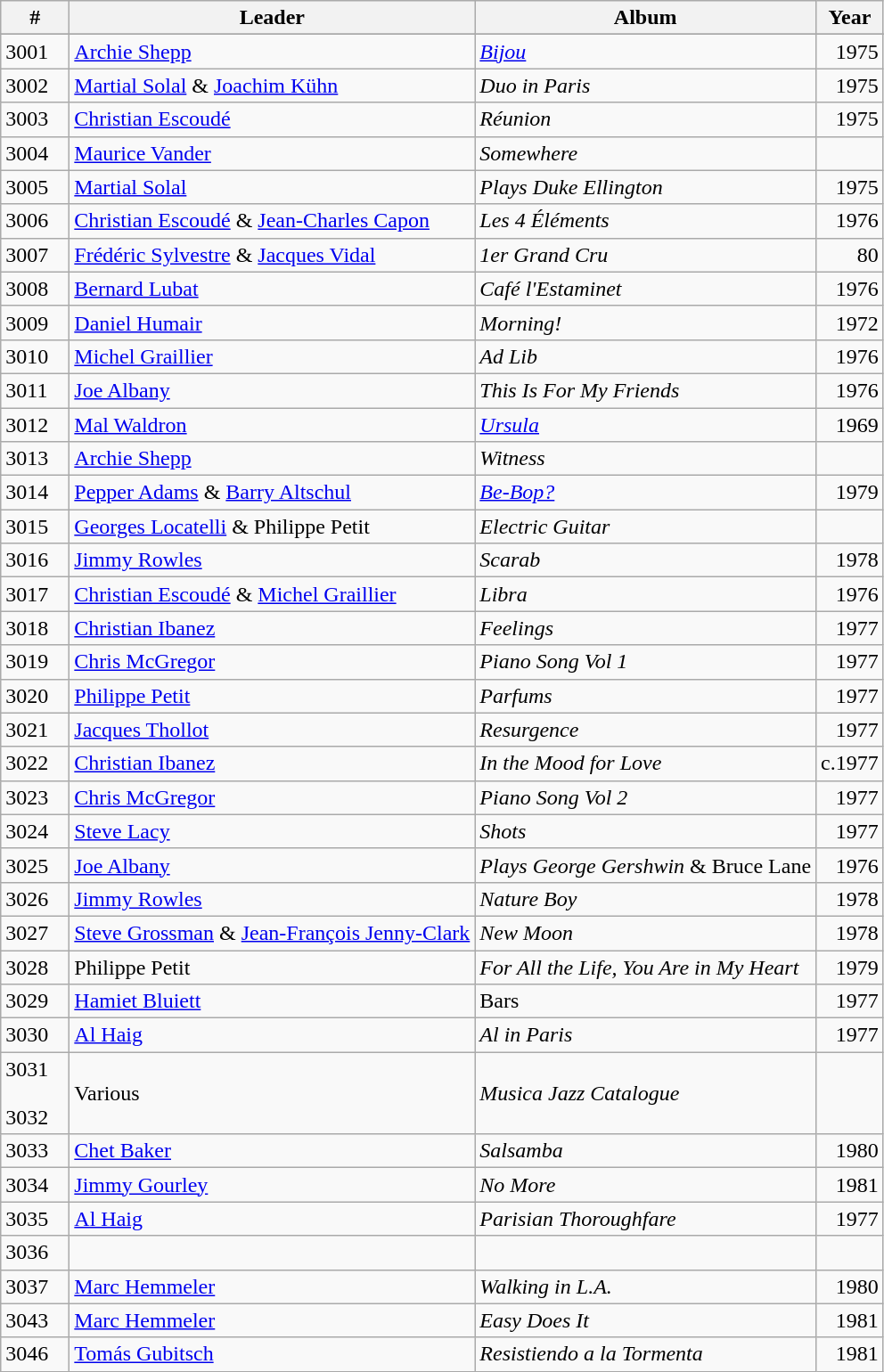<table class="wikitable sortable">
<tr>
<th>#</th>
<th>Leader</th>
<th>Album</th>
<th>Year</th>
</tr>
<tr>
</tr>
<tr>
<td>3001   </td>
<td><a href='#'>Archie Shepp</a></td>
<td><em><a href='#'>Bijou</a></em></td>
<td align="right">1975</td>
</tr>
<tr>
<td>3002</td>
<td><a href='#'>Martial Solal</a>  & <a href='#'>Joachim Kühn</a></td>
<td><em>Duo in Paris</em></td>
<td align="right">1975</td>
</tr>
<tr>
<td>3003</td>
<td><a href='#'>Christian Escoudé</a></td>
<td><em>Réunion</em></td>
<td align="right">1975</td>
</tr>
<tr>
<td>3004</td>
<td><a href='#'>Maurice Vander</a></td>
<td><em>Somewhere</em></td>
<td align="right"><br></td>
</tr>
<tr>
<td>3005</td>
<td><a href='#'>Martial Solal</a></td>
<td><em>Plays Duke Ellington</em></td>
<td align="right">1975</td>
</tr>
<tr>
<td>3006</td>
<td><a href='#'>Christian Escoudé</a> & <a href='#'>Jean-Charles Capon</a></td>
<td><em>Les 4 Éléments</em></td>
<td align="right">1976</td>
</tr>
<tr>
<td>3007</td>
<td><a href='#'>Frédéric Sylvestre</a> & <a href='#'>Jacques Vidal</a></td>
<td><em>1er Grand Cru</em></td>
<td align="right">80</td>
</tr>
<tr>
<td>3008</td>
<td><a href='#'>Bernard Lubat</a></td>
<td><em>Café l'Estaminet</em></td>
<td align="right">1976</td>
</tr>
<tr>
<td>3009</td>
<td><a href='#'>Daniel Humair</a></td>
<td><em>Morning!</em></td>
<td align="right">1972</td>
</tr>
<tr>
<td>3010</td>
<td><a href='#'>Michel Graillier</a></td>
<td><em>Ad Lib</em></td>
<td align="right">1976</td>
</tr>
<tr>
<td>3011</td>
<td><a href='#'>Joe Albany</a></td>
<td><em>This Is For My Friends</em></td>
<td align="right">1976</td>
</tr>
<tr>
<td>3012</td>
<td><a href='#'>Mal Waldron</a></td>
<td><em><a href='#'>Ursula</a></em></td>
<td align="right">1969</td>
</tr>
<tr>
<td>3013</td>
<td><a href='#'>Archie Shepp</a></td>
<td><em>Witness</em></td>
<td align="right"><br></td>
</tr>
<tr>
<td>3014</td>
<td><a href='#'>Pepper Adams</a> & <a href='#'>Barry Altschul</a></td>
<td><em><a href='#'>Be-Bop?</a></em></td>
<td align="right">1979</td>
</tr>
<tr>
<td>3015</td>
<td><a href='#'>Georges Locatelli</a> & Philippe Petit</td>
<td><em>Electric Guitar</em></td>
<td align="right"><br></td>
</tr>
<tr>
<td>3016</td>
<td><a href='#'>Jimmy Rowles</a></td>
<td><em>Scarab</em></td>
<td align="right">1978</td>
</tr>
<tr>
<td>3017</td>
<td><a href='#'>Christian Escoudé</a> & <a href='#'>Michel Graillier</a></td>
<td><em>Libra</em></td>
<td align="right">1976</td>
</tr>
<tr>
<td>3018</td>
<td><a href='#'>Christian Ibanez</a></td>
<td><em>Feelings</em></td>
<td align="right">1977</td>
</tr>
<tr>
<td>3019</td>
<td><a href='#'>Chris McGregor</a></td>
<td><em>Piano Song Vol 1</em></td>
<td align="right">1977</td>
</tr>
<tr>
<td>3020</td>
<td><a href='#'>Philippe Petit</a></td>
<td><em>Parfums</em></td>
<td align="right">1977</td>
</tr>
<tr>
<td>3021</td>
<td><a href='#'>Jacques Thollot</a></td>
<td><em>Resurgence</em></td>
<td align="right">1977</td>
</tr>
<tr>
<td>3022</td>
<td><a href='#'>Christian Ibanez</a></td>
<td><em>In the Mood for Love</em></td>
<td align="right">c.1977</td>
</tr>
<tr>
<td>3023</td>
<td><a href='#'>Chris McGregor</a></td>
<td><em>Piano Song Vol 2</em></td>
<td align="right">1977</td>
</tr>
<tr>
<td>3024</td>
<td><a href='#'>Steve Lacy</a></td>
<td><em>Shots</em></td>
<td align="right">1977</td>
</tr>
<tr>
<td>3025</td>
<td><a href='#'>Joe Albany</a></td>
<td><em>Plays George Gershwin</em> & Bruce Lane</td>
<td align="right">1976</td>
</tr>
<tr>
<td>3026</td>
<td><a href='#'>Jimmy Rowles</a></td>
<td><em>Nature Boy</em></td>
<td align="right">1978</td>
</tr>
<tr>
<td>3027</td>
<td><a href='#'>Steve Grossman</a> & <a href='#'>Jean-François Jenny-Clark</a></td>
<td><em>New Moon</em></td>
<td align="right">1978</td>
</tr>
<tr>
<td>3028</td>
<td>Philippe Petit</td>
<td><em>For All the Life, You Are in My Heart</em></td>
<td align="right">1979</td>
</tr>
<tr>
<td>3029</td>
<td><a href='#'>Hamiet Bluiett</a></td>
<td>Bars</td>
<td align="right">1977</td>
</tr>
<tr>
<td>3030</td>
<td><a href='#'>Al Haig</a></td>
<td><em>Al in Paris</em></td>
<td align="right">1977</td>
</tr>
<tr>
<td>3031<br><br>3032</td>
<td>Various</td>
<td><em>Musica Jazz Catalogue</em></td>
<td align="right"><br></td>
</tr>
<tr>
<td>3033</td>
<td><a href='#'>Chet Baker</a></td>
<td><em>Salsamba</em></td>
<td align="right">1980</td>
</tr>
<tr>
<td>3034</td>
<td><a href='#'>Jimmy Gourley</a></td>
<td><em>No More</em></td>
<td align="right">1981</td>
</tr>
<tr>
<td>3035</td>
<td><a href='#'>Al Haig</a></td>
<td><em>Parisian Thoroughfare</em></td>
<td align="right">1977</td>
</tr>
<tr>
<td>3036</td>
<td><br></td>
<td><br></td>
<td align="right"><br></td>
</tr>
<tr>
<td>3037</td>
<td><a href='#'>Marc Hemmeler</a></td>
<td><em>Walking in L.A.</em></td>
<td align="right">1980</td>
</tr>
<tr>
<td>3043</td>
<td><a href='#'>Marc Hemmeler</a></td>
<td><em>Easy Does It</em></td>
<td align="right">1981</td>
</tr>
<tr>
<td>3046</td>
<td><a href='#'>Tomás Gubitsch</a></td>
<td><em>Resistiendo a la Tormenta</em></td>
<td align="right">1981</td>
</tr>
</table>
